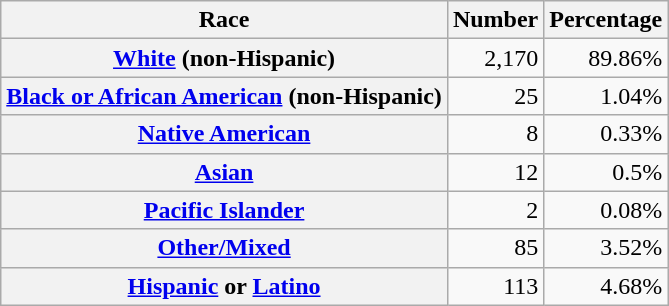<table class="wikitable" style="text-align:right">
<tr>
<th scope="col">Race</th>
<th scope="col">Number</th>
<th scope="col">Percentage</th>
</tr>
<tr>
<th scope="row"><a href='#'>White</a> (non-Hispanic)</th>
<td>2,170</td>
<td>89.86%</td>
</tr>
<tr>
<th scope="row"><a href='#'>Black or African American</a> (non-Hispanic)</th>
<td>25</td>
<td>1.04%</td>
</tr>
<tr>
<th scope="row"><a href='#'>Native American</a></th>
<td>8</td>
<td>0.33%</td>
</tr>
<tr>
<th scope="row"><a href='#'>Asian</a></th>
<td>12</td>
<td>0.5%</td>
</tr>
<tr>
<th scope="row"><a href='#'>Pacific Islander</a></th>
<td>2</td>
<td>0.08%</td>
</tr>
<tr>
<th scope="row"><a href='#'>Other/Mixed</a></th>
<td>85</td>
<td>3.52%</td>
</tr>
<tr>
<th scope="row"><a href='#'>Hispanic</a> or <a href='#'>Latino</a></th>
<td>113</td>
<td>4.68%</td>
</tr>
</table>
